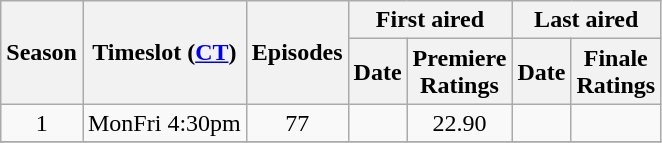<table class="wikitable" style="text-align: center">
<tr>
<th scope="col" rowspan="2">Season</th>
<th scope="col" rowspan="2">Timeslot (<a href='#'>CT</a>)</th>
<th scope="col" rowspan="2">Episodes</th>
<th scope="col" colspan="2">First aired</th>
<th scope="col" colspan="2">Last aired</th>
</tr>
<tr>
<th scope="col">Date</th>
<th scope="col">Premiere<br>Ratings</th>
<th scope="col">Date</th>
<th scope="col">Finale<br>Ratings</th>
</tr>
<tr>
<td rowspan="1">1</td>
<td rowspan="1">MonFri 4:30pm</td>
<td>77</td>
<td></td>
<td>22.90</td>
<td></td>
<td></td>
</tr>
<tr>
</tr>
</table>
